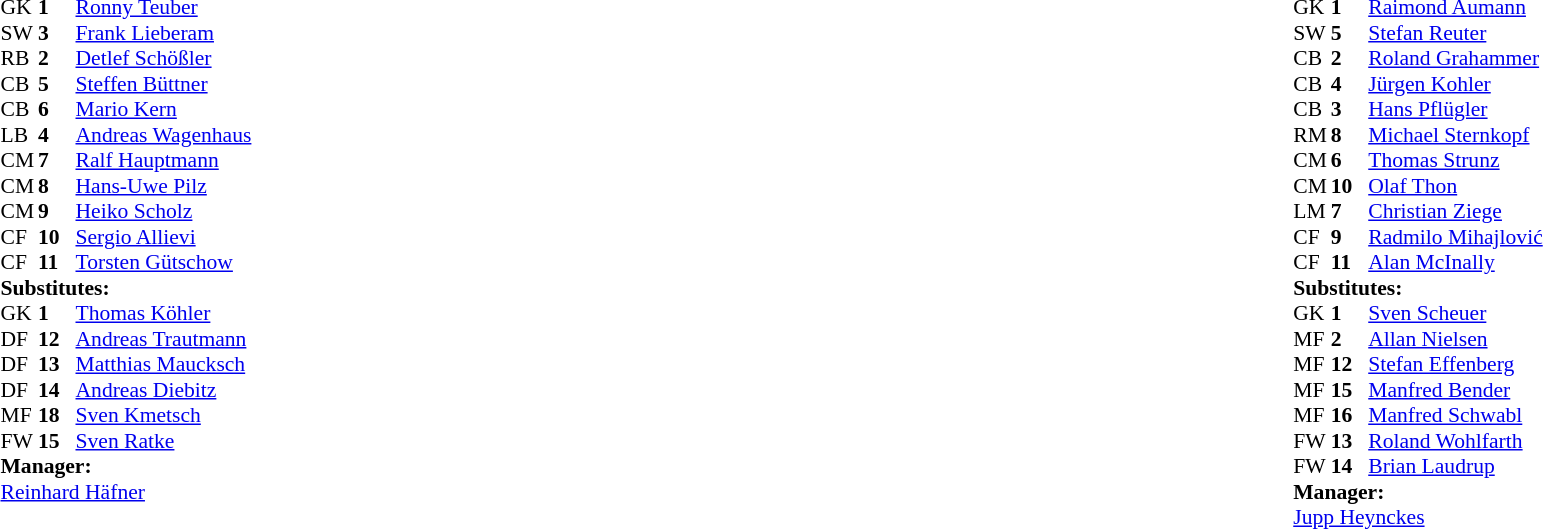<table width="100%">
<tr>
<td valign="top" width="40%"><br><table style="font-size:90%" cellspacing="0" cellpadding="0">
<tr>
<th width=25></th>
<th width=25></th>
</tr>
<tr>
<td>GK</td>
<td><strong>1</strong></td>
<td> <a href='#'>Ronny Teuber</a></td>
</tr>
<tr>
<td>SW</td>
<td><strong>3</strong></td>
<td> <a href='#'>Frank Lieberam</a></td>
</tr>
<tr>
<td>RB</td>
<td><strong>2</strong></td>
<td> <a href='#'>Detlef Schößler</a></td>
</tr>
<tr>
<td>CB</td>
<td><strong>5</strong></td>
<td> <a href='#'>Steffen Büttner</a></td>
</tr>
<tr>
<td>CB</td>
<td><strong>6</strong></td>
<td> <a href='#'>Mario Kern</a></td>
</tr>
<tr>
<td>LB</td>
<td><strong>4</strong></td>
<td> <a href='#'>Andreas Wagenhaus</a></td>
</tr>
<tr>
<td>CM</td>
<td><strong>7</strong></td>
<td> <a href='#'>Ralf Hauptmann</a></td>
</tr>
<tr>
<td>CM</td>
<td><strong>8</strong></td>
<td> <a href='#'>Hans-Uwe Pilz</a></td>
</tr>
<tr>
<td>CM</td>
<td><strong>9</strong></td>
<td> <a href='#'>Heiko Scholz</a></td>
<td></td>
<td></td>
</tr>
<tr>
<td>CF</td>
<td><strong>10</strong></td>
<td> <a href='#'>Sergio Allievi</a></td>
<td></td>
<td></td>
</tr>
<tr>
<td>CF</td>
<td><strong>11</strong></td>
<td> <a href='#'>Torsten Gütschow</a></td>
<td></td>
<td></td>
</tr>
<tr>
<td colspan=3><strong>Substitutes:</strong></td>
</tr>
<tr>
<td>GK</td>
<td><strong>1</strong></td>
<td> <a href='#'>Thomas Köhler</a></td>
</tr>
<tr>
<td>DF</td>
<td><strong>12</strong></td>
<td> <a href='#'>Andreas Trautmann</a></td>
<td></td>
<td></td>
</tr>
<tr>
<td>DF</td>
<td><strong>13</strong></td>
<td> <a href='#'>Matthias Maucksch</a></td>
<td></td>
<td></td>
</tr>
<tr>
<td>DF</td>
<td><strong>14</strong></td>
<td> <a href='#'>Andreas Diebitz</a></td>
</tr>
<tr>
<td>MF</td>
<td><strong>18</strong></td>
<td> <a href='#'>Sven Kmetsch</a></td>
</tr>
<tr>
<td>FW</td>
<td><strong>15</strong></td>
<td> <a href='#'>Sven Ratke</a></td>
<td></td>
<td></td>
</tr>
<tr>
<td colspan=3><strong>Manager:</strong></td>
</tr>
<tr>
<td colspan=3> <a href='#'>Reinhard Häfner</a></td>
</tr>
</table>
</td>
<td valign="top"></td>
<td valign="top" width="50%"><br><table style="font-size:90%; margin:auto" cellspacing="0" cellpadding="0">
<tr>
<th width=25></th>
<th width=25></th>
</tr>
<tr>
<td>GK</td>
<td><strong>1</strong></td>
<td> <a href='#'>Raimond Aumann</a></td>
<td></td>
<td></td>
</tr>
<tr>
<td>SW</td>
<td><strong>5</strong></td>
<td> <a href='#'>Stefan Reuter</a></td>
<td></td>
<td></td>
</tr>
<tr>
<td>CB</td>
<td><strong>2</strong></td>
<td> <a href='#'>Roland Grahammer</a></td>
</tr>
<tr>
<td>CB</td>
<td><strong>4</strong></td>
<td> <a href='#'>Jürgen Kohler</a></td>
</tr>
<tr>
<td>CB</td>
<td><strong>3</strong></td>
<td> <a href='#'>Hans Pflügler</a></td>
</tr>
<tr>
<td>RM</td>
<td><strong>8</strong></td>
<td> <a href='#'>Michael Sternkopf</a></td>
</tr>
<tr>
<td>CM</td>
<td><strong>6</strong></td>
<td> <a href='#'>Thomas Strunz</a></td>
</tr>
<tr>
<td>CM</td>
<td><strong>10</strong></td>
<td> <a href='#'>Olaf Thon</a></td>
</tr>
<tr>
<td>LM</td>
<td><strong>7</strong></td>
<td> <a href='#'>Christian Ziege</a></td>
</tr>
<tr>
<td>CF</td>
<td><strong>9</strong></td>
<td> <a href='#'>Radmilo Mihajlović</a></td>
</tr>
<tr>
<td>CF</td>
<td><strong>11</strong></td>
<td> <a href='#'>Alan McInally</a></td>
</tr>
<tr>
<td colspan=3><strong>Substitutes:</strong></td>
</tr>
<tr>
<td>GK</td>
<td><strong>1</strong></td>
<td> <a href='#'>Sven Scheuer</a></td>
<td></td>
<td></td>
</tr>
<tr>
<td>MF</td>
<td><strong>2</strong></td>
<td> <a href='#'>Allan Nielsen</a></td>
<td></td>
<td></td>
</tr>
<tr>
<td>MF</td>
<td><strong>12</strong></td>
<td> <a href='#'>Stefan Effenberg</a></td>
<td></td>
<td></td>
</tr>
<tr>
<td>MF</td>
<td><strong>15</strong></td>
<td> <a href='#'>Manfred Bender</a></td>
</tr>
<tr>
<td>MF</td>
<td><strong>16</strong></td>
<td> <a href='#'>Manfred Schwabl</a></td>
<td></td>
<td></td>
</tr>
<tr>
<td>FW</td>
<td><strong>13</strong></td>
<td> <a href='#'>Roland Wohlfarth</a></td>
</tr>
<tr>
<td>FW</td>
<td><strong>14</strong></td>
<td> <a href='#'>Brian Laudrup</a></td>
</tr>
<tr>
<td colspan=3><strong>Manager:</strong></td>
</tr>
<tr>
<td colspan=3> <a href='#'>Jupp Heynckes</a></td>
</tr>
</table>
</td>
</tr>
</table>
